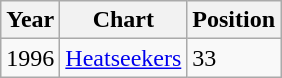<table class="wikitable">
<tr>
<th>Year</th>
<th>Chart</th>
<th>Position</th>
</tr>
<tr>
<td>1996</td>
<td><a href='#'>Heatseekers</a></td>
<td>33</td>
</tr>
</table>
